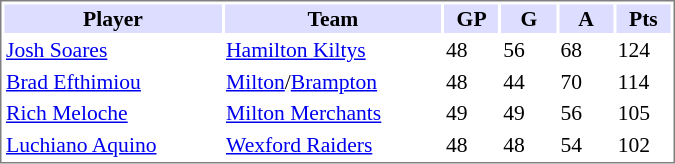<table cellpadding="0">
<tr align="left" style="vertical-align: top">
<td></td>
<td><br><table cellpadding="1" width="450px" style="font-size: 90%; border: 1px solid gray;">
<tr>
<th bgcolor="#DDDDFF" width="30%">Player</th>
<th bgcolor="#DDDDFF" width="30%">Team</th>
<th bgcolor="#DDDDFF" width="7.5%">GP</th>
<th bgcolor="#DDDDFF" width="7.5%">G</th>
<th bgcolor="#DDDDFF" width="7.5%">A</th>
<th bgcolor="#DDDDFF" width="7.5%">Pts</th>
</tr>
<tr>
<td><a href='#'>Josh Soares</a></td>
<td><a href='#'>Hamilton Kiltys</a></td>
<td>48</td>
<td>56</td>
<td>68</td>
<td>124</td>
</tr>
<tr>
<td><a href='#'>Brad Efthimiou</a></td>
<td><a href='#'>Milton</a>/<a href='#'>Brampton</a></td>
<td>48</td>
<td>44</td>
<td>70</td>
<td>114</td>
</tr>
<tr>
<td><a href='#'>Rich Meloche</a></td>
<td><a href='#'>Milton Merchants</a></td>
<td>49</td>
<td>49</td>
<td>56</td>
<td>105</td>
</tr>
<tr>
<td><a href='#'>Luchiano Aquino</a></td>
<td><a href='#'>Wexford Raiders</a></td>
<td>48</td>
<td>48</td>
<td>54</td>
<td>102</td>
</tr>
</table>
</td>
</tr>
</table>
